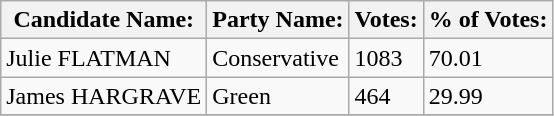<table class="wikitable">
<tr>
<th>Candidate Name:</th>
<th>Party Name:</th>
<th>Votes:</th>
<th>% of Votes:</th>
</tr>
<tr>
<td>Julie FLATMAN</td>
<td>Conservative</td>
<td>1083</td>
<td>70.01</td>
</tr>
<tr>
<td>James HARGRAVE</td>
<td>Green</td>
<td>464</td>
<td>29.99</td>
</tr>
<tr>
</tr>
</table>
